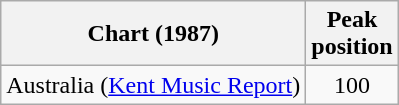<table class="wikitable sortable">
<tr>
<th>Chart (1987)</th>
<th>Peak<br>position</th>
</tr>
<tr>
<td>Australia (<a href='#'>Kent Music Report</a>)</td>
<td style="text-align:center;">100</td>
</tr>
</table>
